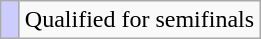<table class="wikitable">
<tr>
<td style="background:#CCCCFF;" width=5px></td>
<td>Qualified for semifinals</td>
</tr>
</table>
